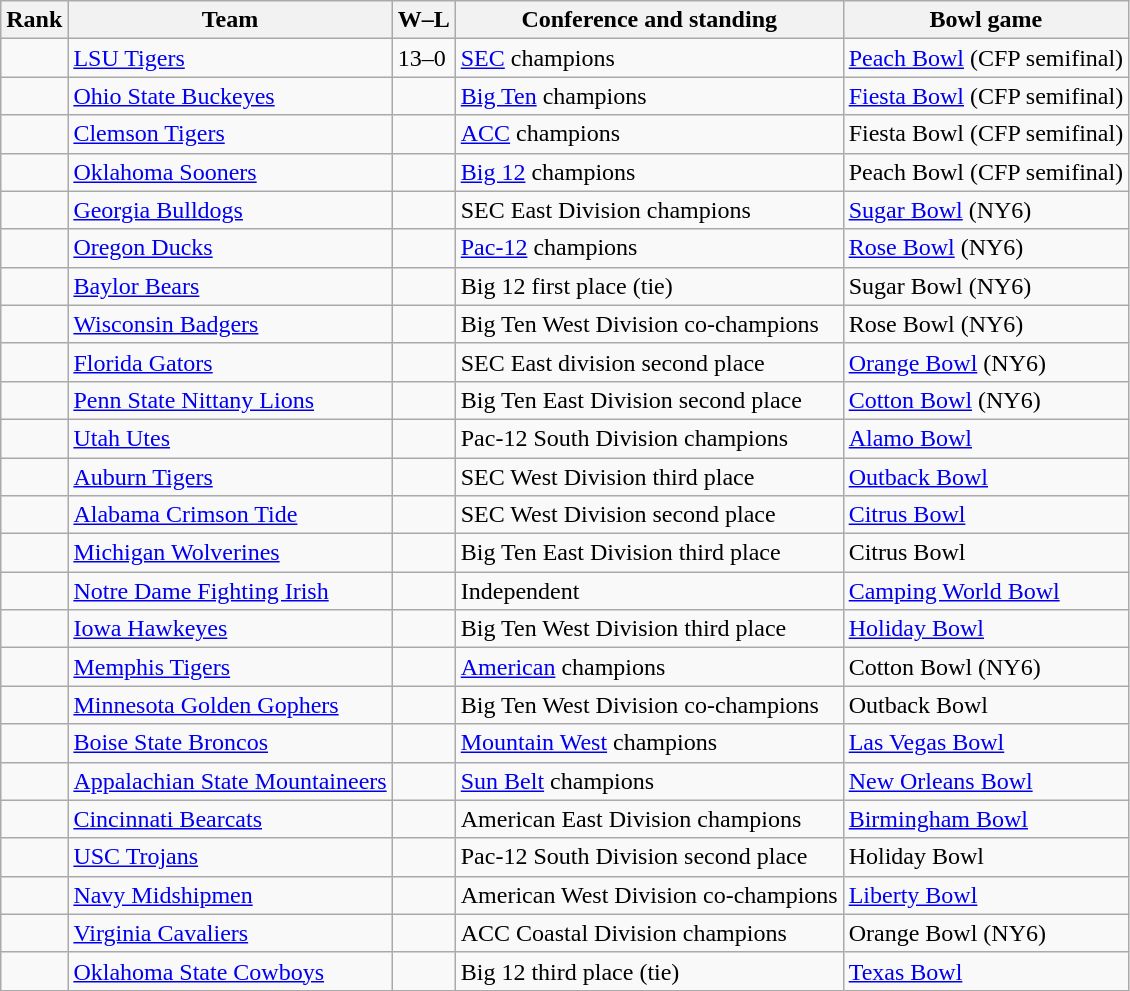<table class="wikitable">
<tr>
<th>Rank</th>
<th>Team</th>
<th>W–L</th>
<th>Conference and standing</th>
<th>Bowl game</th>
</tr>
<tr>
<td></td>
<td><a href='#'>LSU Tigers</a></td>
<td>13–0</td>
<td><a href='#'>SEC</a> champions</td>
<td><a href='#'>Peach Bowl</a>  (CFP semifinal)</td>
</tr>
<tr>
<td></td>
<td><a href='#'>Ohio State Buckeyes</a></td>
<td></td>
<td><a href='#'>Big Ten</a> champions</td>
<td><a href='#'>Fiesta Bowl</a> (CFP semifinal)</td>
</tr>
<tr>
<td></td>
<td><a href='#'>Clemson Tigers</a></td>
<td></td>
<td><a href='#'>ACC</a> champions</td>
<td>Fiesta Bowl (CFP semifinal)</td>
</tr>
<tr>
<td></td>
<td><a href='#'>Oklahoma Sooners</a></td>
<td></td>
<td><a href='#'>Big 12</a> champions</td>
<td>Peach Bowl (CFP semifinal)</td>
</tr>
<tr>
<td></td>
<td><a href='#'>Georgia Bulldogs</a></td>
<td></td>
<td>SEC East Division champions</td>
<td><a href='#'>Sugar Bowl</a> (NY6)</td>
</tr>
<tr>
<td></td>
<td><a href='#'>Oregon Ducks</a></td>
<td></td>
<td><a href='#'>Pac-12</a> champions</td>
<td><a href='#'>Rose Bowl</a> (NY6)</td>
</tr>
<tr>
<td></td>
<td><a href='#'>Baylor Bears</a></td>
<td></td>
<td>Big 12 first place (tie)</td>
<td>Sugar Bowl (NY6)</td>
</tr>
<tr>
<td></td>
<td><a href='#'>Wisconsin Badgers</a></td>
<td></td>
<td>Big Ten West Division co-champions</td>
<td>Rose Bowl (NY6)</td>
</tr>
<tr>
<td></td>
<td><a href='#'>Florida Gators</a></td>
<td></td>
<td>SEC East division second place</td>
<td><a href='#'>Orange Bowl</a> (NY6)</td>
</tr>
<tr>
<td></td>
<td><a href='#'>Penn State Nittany Lions</a></td>
<td></td>
<td>Big Ten East Division second place</td>
<td><a href='#'>Cotton Bowl</a> (NY6)</td>
</tr>
<tr>
<td></td>
<td><a href='#'>Utah Utes</a></td>
<td></td>
<td>Pac-12 South Division champions</td>
<td><a href='#'>Alamo Bowl</a></td>
</tr>
<tr>
<td></td>
<td><a href='#'>Auburn Tigers</a></td>
<td></td>
<td>SEC West Division third place</td>
<td><a href='#'>Outback Bowl</a></td>
</tr>
<tr>
<td></td>
<td><a href='#'>Alabama Crimson Tide</a></td>
<td></td>
<td>SEC West Division second place</td>
<td><a href='#'>Citrus Bowl</a></td>
</tr>
<tr>
<td></td>
<td><a href='#'>Michigan Wolverines</a></td>
<td></td>
<td>Big Ten East Division third place</td>
<td>Citrus Bowl</td>
</tr>
<tr>
<td></td>
<td><a href='#'>Notre Dame Fighting Irish</a></td>
<td></td>
<td>Independent</td>
<td><a href='#'>Camping World Bowl</a></td>
</tr>
<tr>
<td></td>
<td><a href='#'>Iowa Hawkeyes</a></td>
<td></td>
<td>Big Ten West Division third place</td>
<td><a href='#'>Holiday Bowl</a></td>
</tr>
<tr>
<td></td>
<td><a href='#'>Memphis Tigers</a></td>
<td></td>
<td><a href='#'>American</a> champions</td>
<td>Cotton Bowl (NY6)</td>
</tr>
<tr>
<td></td>
<td><a href='#'>Minnesota Golden Gophers</a></td>
<td></td>
<td>Big Ten West Division co-champions</td>
<td>Outback Bowl</td>
</tr>
<tr>
<td></td>
<td><a href='#'>Boise State Broncos</a></td>
<td></td>
<td><a href='#'>Mountain West</a> champions</td>
<td><a href='#'>Las Vegas Bowl</a></td>
</tr>
<tr>
<td></td>
<td><a href='#'>Appalachian State Mountaineers</a></td>
<td></td>
<td><a href='#'>Sun Belt</a> champions</td>
<td><a href='#'>New Orleans Bowl</a></td>
</tr>
<tr>
<td></td>
<td><a href='#'>Cincinnati Bearcats</a></td>
<td></td>
<td>American East Division champions</td>
<td><a href='#'>Birmingham Bowl</a></td>
</tr>
<tr>
<td></td>
<td><a href='#'>USC Trojans</a></td>
<td></td>
<td>Pac-12 South Division second place</td>
<td>Holiday Bowl</td>
</tr>
<tr>
<td></td>
<td><a href='#'>Navy Midshipmen</a></td>
<td></td>
<td>American West Division co-champions</td>
<td><a href='#'>Liberty Bowl</a></td>
</tr>
<tr>
<td></td>
<td><a href='#'>Virginia Cavaliers</a></td>
<td></td>
<td>ACC Coastal Division champions</td>
<td>Orange Bowl (NY6)</td>
</tr>
<tr>
<td></td>
<td><a href='#'>Oklahoma State Cowboys</a></td>
<td></td>
<td>Big 12 third place (tie)</td>
<td><a href='#'>Texas Bowl</a></td>
</tr>
</table>
